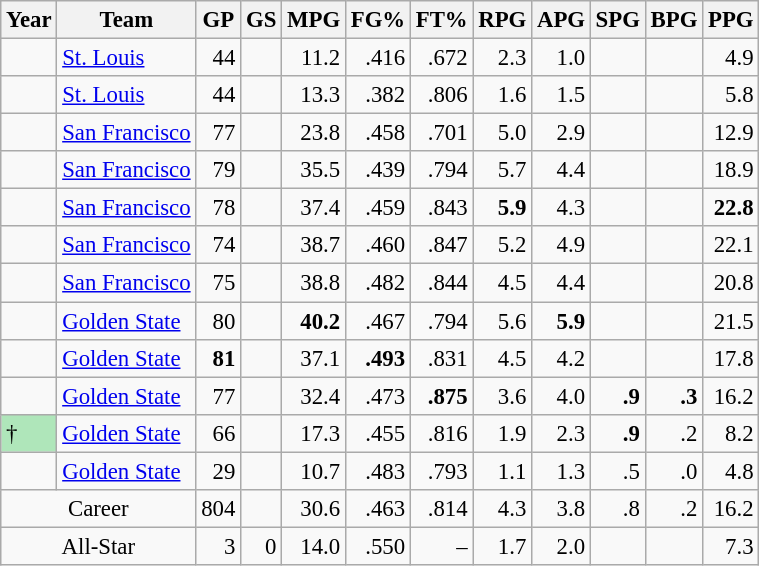<table class="wikitable sortable" style="font-size:95%; text-align:right;">
<tr>
<th>Year</th>
<th>Team</th>
<th>GP</th>
<th>GS</th>
<th>MPG</th>
<th>FG%</th>
<th>FT%</th>
<th>RPG</th>
<th>APG</th>
<th>SPG</th>
<th>BPG</th>
<th>PPG</th>
</tr>
<tr>
<td style="text-align:left;"></td>
<td style="text-align:left;"><a href='#'>St. Louis</a></td>
<td>44</td>
<td></td>
<td>11.2</td>
<td>.416</td>
<td>.672</td>
<td>2.3</td>
<td>1.0</td>
<td></td>
<td></td>
<td>4.9</td>
</tr>
<tr>
<td style="text-align:left;"></td>
<td style="text-align:left;"><a href='#'>St. Louis</a></td>
<td>44</td>
<td></td>
<td>13.3</td>
<td>.382</td>
<td>.806</td>
<td>1.6</td>
<td>1.5</td>
<td></td>
<td></td>
<td>5.8</td>
</tr>
<tr>
<td style="text-align:left;"></td>
<td style="text-align:left;"><a href='#'>San Francisco</a></td>
<td>77</td>
<td></td>
<td>23.8</td>
<td>.458</td>
<td>.701</td>
<td>5.0</td>
<td>2.9</td>
<td></td>
<td></td>
<td>12.9</td>
</tr>
<tr>
<td style="text-align:left;"></td>
<td style="text-align:left;"><a href='#'>San Francisco</a></td>
<td>79</td>
<td></td>
<td>35.5</td>
<td>.439</td>
<td>.794</td>
<td>5.7</td>
<td>4.4</td>
<td></td>
<td></td>
<td>18.9</td>
</tr>
<tr>
<td style="text-align:left;"></td>
<td style="text-align:left;"><a href='#'>San Francisco</a></td>
<td>78</td>
<td></td>
<td>37.4</td>
<td>.459</td>
<td>.843</td>
<td><strong>5.9</strong></td>
<td>4.3</td>
<td></td>
<td></td>
<td><strong>22.8</strong></td>
</tr>
<tr>
<td style="text-align:left;"></td>
<td style="text-align:left;"><a href='#'>San Francisco</a></td>
<td>74</td>
<td></td>
<td>38.7</td>
<td>.460</td>
<td>.847</td>
<td>5.2</td>
<td>4.9</td>
<td></td>
<td></td>
<td>22.1</td>
</tr>
<tr>
<td style="text-align:left;"></td>
<td style="text-align:left;"><a href='#'>San Francisco</a></td>
<td>75</td>
<td></td>
<td>38.8</td>
<td>.482</td>
<td>.844</td>
<td>4.5</td>
<td>4.4</td>
<td></td>
<td></td>
<td>20.8</td>
</tr>
<tr>
<td style="text-align:left;"></td>
<td style="text-align:left;"><a href='#'>Golden State</a></td>
<td>80</td>
<td></td>
<td><strong>40.2</strong></td>
<td>.467</td>
<td>.794</td>
<td>5.6</td>
<td><strong>5.9</strong></td>
<td></td>
<td></td>
<td>21.5</td>
</tr>
<tr>
<td style="text-align:left;"></td>
<td style="text-align:left;"><a href='#'>Golden State</a></td>
<td><strong>81</strong></td>
<td></td>
<td>37.1</td>
<td><strong>.493</strong></td>
<td>.831</td>
<td>4.5</td>
<td>4.2</td>
<td></td>
<td></td>
<td>17.8</td>
</tr>
<tr>
<td style="text-align:left;"></td>
<td style="text-align:left;"><a href='#'>Golden State</a></td>
<td>77</td>
<td></td>
<td>32.4</td>
<td>.473</td>
<td><strong>.875</strong></td>
<td>3.6</td>
<td>4.0</td>
<td><strong>.9</strong></td>
<td><strong>.3</strong></td>
<td>16.2</td>
</tr>
<tr>
<td style="text-align:left;background:#afe6ba;">†</td>
<td style="text-align:left;"><a href='#'>Golden State</a></td>
<td>66</td>
<td></td>
<td>17.3</td>
<td>.455</td>
<td>.816</td>
<td>1.9</td>
<td>2.3</td>
<td><strong>.9</strong></td>
<td>.2</td>
<td>8.2</td>
</tr>
<tr>
<td style="text-align:left;"></td>
<td style="text-align:left;"><a href='#'>Golden State</a></td>
<td>29</td>
<td></td>
<td>10.7</td>
<td>.483</td>
<td>.793</td>
<td>1.1</td>
<td>1.3</td>
<td>.5</td>
<td>.0</td>
<td>4.8</td>
</tr>
<tr class="sortbottom">
<td style="text-align:center;" colspan="2">Career</td>
<td>804</td>
<td></td>
<td>30.6</td>
<td>.463</td>
<td>.814</td>
<td>4.3</td>
<td>3.8</td>
<td>.8</td>
<td>.2</td>
<td>16.2</td>
</tr>
<tr class="sortbottom">
<td style="text-align:center;" colspan="2">All-Star</td>
<td>3</td>
<td>0</td>
<td>14.0</td>
<td>.550</td>
<td>–</td>
<td>1.7</td>
<td>2.0</td>
<td></td>
<td></td>
<td>7.3</td>
</tr>
</table>
